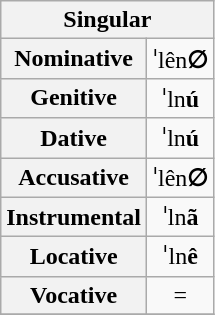<table class="wikitable" style="text-align:center">
<tr>
<th colspan="2">Singular</th>
</tr>
<tr>
<th>Nominative</th>
<td>ˈlên<strong>∅</strong></td>
</tr>
<tr>
<th>Genitive</th>
<td>ˈln<strong>ú</strong></td>
</tr>
<tr>
<th>Dative</th>
<td>ˈln<strong>ú</strong></td>
</tr>
<tr>
<th>Accusative</th>
<td>ˈlên<strong>∅</strong></td>
</tr>
<tr>
<th>Instrumental</th>
<td>ˈln<strong>ã</strong></td>
</tr>
<tr>
<th>Locative</th>
<td>ˈln<strong>ê</strong></td>
</tr>
<tr>
<th>Vocative</th>
<td>= </td>
</tr>
<tr>
</tr>
</table>
